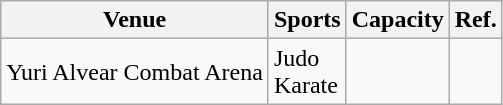<table class="wikitable sortable">
<tr>
<th>Venue</th>
<th>Sports</th>
<th>Capacity</th>
<th class="unsortable">Ref.</th>
</tr>
<tr>
<td>Yuri Alvear Combat Arena</td>
<td>Judo<br>Karate</td>
<td align="right"></td>
<td></td>
</tr>
</table>
